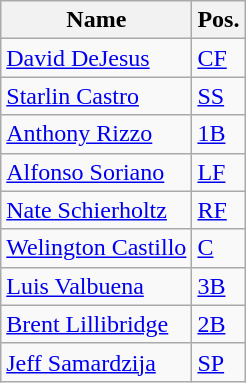<table class="wikitable">
<tr>
<th>Name</th>
<th>Pos.</th>
</tr>
<tr>
<td><a href='#'>David DeJesus</a></td>
<td><a href='#'>CF</a></td>
</tr>
<tr>
<td><a href='#'>Starlin Castro</a></td>
<td><a href='#'>SS</a></td>
</tr>
<tr>
<td><a href='#'>Anthony Rizzo</a></td>
<td><a href='#'>1B</a></td>
</tr>
<tr>
<td><a href='#'>Alfonso Soriano</a></td>
<td><a href='#'>LF</a></td>
</tr>
<tr>
<td><a href='#'>Nate Schierholtz</a></td>
<td><a href='#'>RF</a></td>
</tr>
<tr>
<td><a href='#'>Welington Castillo</a></td>
<td><a href='#'>C</a></td>
</tr>
<tr>
<td><a href='#'>Luis Valbuena</a></td>
<td><a href='#'>3B</a></td>
</tr>
<tr>
<td><a href='#'>Brent Lillibridge</a></td>
<td><a href='#'>2B</a></td>
</tr>
<tr>
<td><a href='#'>Jeff Samardzija</a></td>
<td><a href='#'>SP</a></td>
</tr>
</table>
